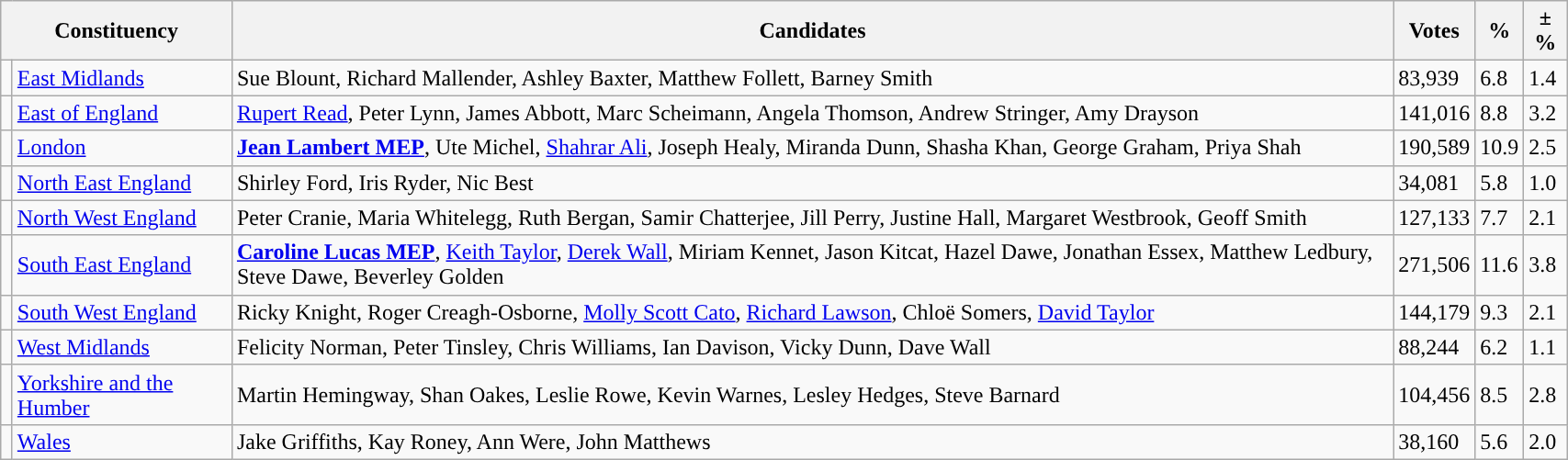<table class="wikitable sortable" style="width:90%; height:175px;">
<tr border="1" cellspacing="0" cellpadding="5">
<th colspan="2">Constituency</th>
<th>Candidates</th>
<th>Votes</th>
<th>%</th>
<th>±%</th>
</tr>
<tr>
<td width="1" style="color:inherit;background:"></td>
<td><a href='#'>East Midlands</a></td>
<td>Sue Blount, Richard Mallender, Ashley Baxter, Matthew Follett, Barney Smith</td>
<td>83,939</td>
<td>6.8</td>
<td>1.4</td>
</tr>
<tr>
<td style="color:inherit;background:"></td>
<td><a href='#'>East of England</a></td>
<td><a href='#'>Rupert Read</a>, Peter Lynn, James Abbott, Marc Scheimann, Angela Thomson, Andrew Stringer, Amy Drayson</td>
<td>141,016</td>
<td>8.8</td>
<td>3.2</td>
</tr>
<tr>
<td style="color:inherit;background:"></td>
<td><a href='#'>London</a></td>
<td><strong><a href='#'>Jean Lambert MEP</a></strong>, Ute Michel, <a href='#'>Shahrar Ali</a>, Joseph Healy, Miranda Dunn, Shasha Khan, George Graham, Priya Shah</td>
<td>190,589</td>
<td>10.9</td>
<td>2.5</td>
</tr>
<tr>
<td style="color:inherit;background:"></td>
<td><a href='#'>North East England</a></td>
<td>Shirley Ford, Iris Ryder, Nic Best</td>
<td>34,081</td>
<td>5.8</td>
<td>1.0</td>
</tr>
<tr>
<td style="color:inherit;background:"></td>
<td><a href='#'>North West England</a></td>
<td>Peter Cranie, Maria Whitelegg, Ruth Bergan, Samir Chatterjee, Jill Perry, Justine Hall, Margaret Westbrook, Geoff Smith</td>
<td>127,133</td>
<td>7.7</td>
<td>2.1</td>
</tr>
<tr>
<td style="color:inherit;background:"></td>
<td><a href='#'>South East England</a></td>
<td><strong><a href='#'>Caroline Lucas MEP</a></strong>, <a href='#'>Keith Taylor</a>, <a href='#'>Derek Wall</a>, Miriam Kennet, Jason Kitcat, Hazel Dawe, Jonathan Essex, Matthew Ledbury, Steve Dawe, Beverley Golden</td>
<td>271,506</td>
<td>11.6</td>
<td>3.8</td>
</tr>
<tr>
<td style="color:inherit;background:"></td>
<td><a href='#'>South West England</a></td>
<td>Ricky Knight, Roger Creagh-Osborne, <a href='#'>Molly Scott Cato</a>, <a href='#'>Richard Lawson</a>, Chloë Somers, <a href='#'>David Taylor</a></td>
<td>144,179</td>
<td>9.3</td>
<td>2.1</td>
</tr>
<tr>
<td style="color:inherit;background:"></td>
<td><a href='#'>West Midlands</a></td>
<td>Felicity Norman, Peter Tinsley, Chris Williams, Ian Davison, Vicky Dunn, Dave Wall</td>
<td>88,244</td>
<td>6.2</td>
<td>1.1</td>
</tr>
<tr>
<td style="color:inherit;background:"></td>
<td><a href='#'>Yorkshire and the Humber</a></td>
<td>Martin Hemingway, Shan Oakes, Leslie Rowe, Kevin Warnes, Lesley Hedges, Steve Barnard</td>
<td>104,456</td>
<td>8.5</td>
<td>2.8</td>
</tr>
<tr>
<td style="color:inherit;background:"></td>
<td><a href='#'>Wales</a></td>
<td>Jake Griffiths, Kay Roney, Ann Were, John Matthews</td>
<td>38,160</td>
<td>5.6</td>
<td>2.0</td>
</tr>
</table>
